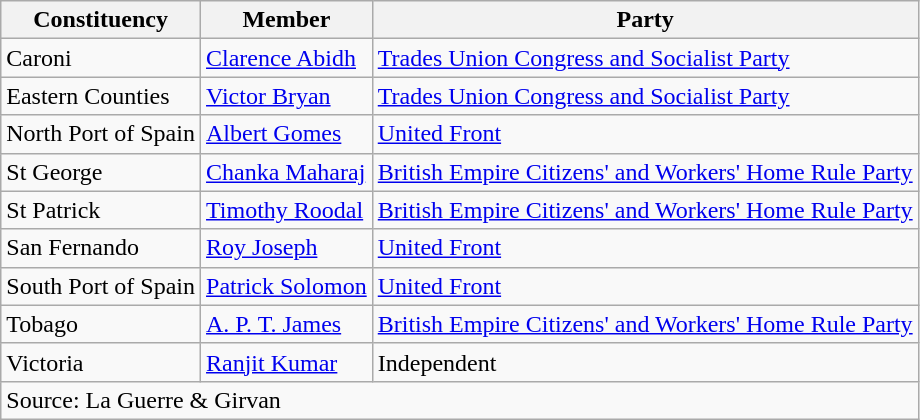<table class=wikitable>
<tr>
<th>Constituency</th>
<th>Member</th>
<th>Party</th>
</tr>
<tr>
<td>Caroni</td>
<td><a href='#'>Clarence Abidh</a></td>
<td><a href='#'>Trades Union Congress and Socialist Party</a></td>
</tr>
<tr>
<td>Eastern Counties</td>
<td><a href='#'>Victor Bryan</a></td>
<td><a href='#'>Trades Union Congress and Socialist Party</a></td>
</tr>
<tr>
<td>North Port of Spain</td>
<td><a href='#'>Albert Gomes</a></td>
<td><a href='#'>United Front</a></td>
</tr>
<tr>
<td>St George</td>
<td><a href='#'>Chanka Maharaj</a></td>
<td><a href='#'>British Empire Citizens' and Workers' Home Rule Party</a></td>
</tr>
<tr>
<td>St Patrick</td>
<td><a href='#'>Timothy Roodal</a></td>
<td><a href='#'>British Empire Citizens' and Workers' Home Rule Party</a></td>
</tr>
<tr>
<td>San Fernando</td>
<td><a href='#'>Roy Joseph</a></td>
<td><a href='#'>United Front</a></td>
</tr>
<tr>
<td>South Port of Spain</td>
<td><a href='#'>Patrick Solomon</a></td>
<td><a href='#'>United Front</a></td>
</tr>
<tr>
<td>Tobago</td>
<td><a href='#'>A. P. T. James</a></td>
<td><a href='#'>British Empire Citizens' and Workers' Home Rule Party</a></td>
</tr>
<tr>
<td>Victoria</td>
<td><a href='#'>Ranjit Kumar</a></td>
<td>Independent</td>
</tr>
<tr>
<td colspan=3>Source: La Guerre & Girvan</td>
</tr>
</table>
